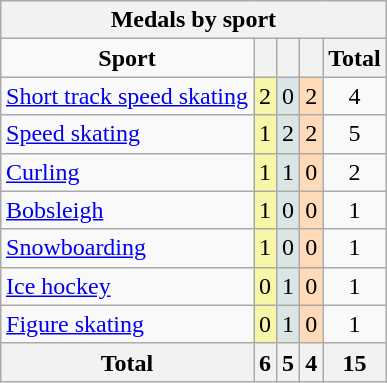<table class="wikitable" border="1"  style="float:right">
<tr>
<th colspan=5>Medals by sport</th>
</tr>
<tr align=center>
<td><strong>Sport</strong></td>
<th bgcolor=#f7f6a8></th>
<th bgcolor=#dce5e5></th>
<th bgcolor=#ffdab9></th>
<th>Total</th>
</tr>
<tr align=center>
<td align=left><a href='#'>Short track speed skating</a></td>
<td bgcolor=#f7f6a8>2</td>
<td bgcolor=#dce5e5>0</td>
<td bgcolor=#ffdab9>2</td>
<td>4</td>
</tr>
<tr align=center>
<td align=left><a href='#'>Speed skating</a></td>
<td bgcolor=#f7f6a8>1</td>
<td bgcolor=#dce5e5>2</td>
<td bgcolor=#ffdab9>2</td>
<td>5</td>
</tr>
<tr align=center>
<td align=left><a href='#'>Curling</a></td>
<td bgcolor=#f7f6a8>1</td>
<td bgcolor=#dce5e5>1</td>
<td bgcolor=#ffdab9>0</td>
<td>2</td>
</tr>
<tr align=center>
<td align=left><a href='#'>Bobsleigh</a></td>
<td bgcolor=#f7f6a8>1</td>
<td bgcolor=#dce5e5>0</td>
<td bgcolor=#ffdab9>0</td>
<td>1</td>
</tr>
<tr align=center>
<td align=left><a href='#'>Snowboarding</a></td>
<td bgcolor=#f7f6a8>1</td>
<td bgcolor=#dce5e5>0</td>
<td bgcolor=#ffdab9>0</td>
<td>1</td>
</tr>
<tr align=center>
<td align=left><a href='#'>Ice hockey</a></td>
<td bgcolor=#f7f6a8>0</td>
<td bgcolor=#dce5e5>1</td>
<td bgcolor=#ffdab9>0</td>
<td>1</td>
</tr>
<tr align=center>
<td align=left><a href='#'>Figure skating</a></td>
<td bgcolor=#f7f6a8>0</td>
<td bgcolor=#dce5e5>1</td>
<td bgcolor=#ffdab9>0</td>
<td>1</td>
</tr>
<tr align=center>
<th bgcolor=#efefef>Total</th>
<th bgcolor=#f7f6a8>6</th>
<th bgcolor=#dce5e5>5</th>
<th bgcolor=#ffdab9>4</th>
<th>15</th>
</tr>
</table>
